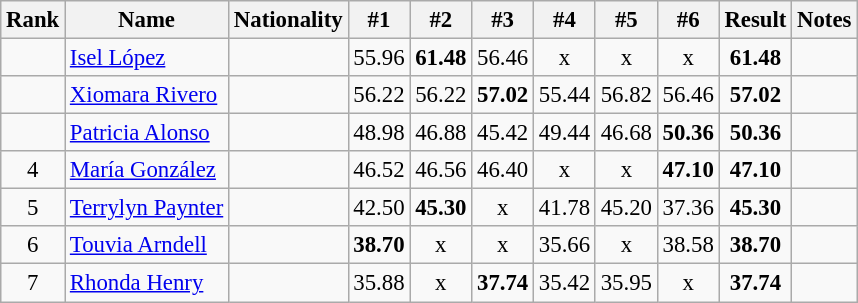<table class="wikitable sortable" style="text-align:center;font-size:95%">
<tr>
<th>Rank</th>
<th>Name</th>
<th>Nationality</th>
<th>#1</th>
<th>#2</th>
<th>#3</th>
<th>#4</th>
<th>#5</th>
<th>#6</th>
<th>Result</th>
<th>Notes</th>
</tr>
<tr>
<td></td>
<td align=left><a href='#'>Isel López</a></td>
<td align=left></td>
<td>55.96</td>
<td><strong>61.48</strong></td>
<td>56.46</td>
<td>x</td>
<td>x</td>
<td>x</td>
<td><strong>61.48</strong></td>
<td></td>
</tr>
<tr>
<td></td>
<td align=left><a href='#'>Xiomara Rivero</a></td>
<td align=left></td>
<td>56.22</td>
<td>56.22</td>
<td><strong>57.02</strong></td>
<td>55.44</td>
<td>56.82</td>
<td>56.46</td>
<td><strong>57.02</strong></td>
<td></td>
</tr>
<tr>
<td></td>
<td align=left><a href='#'>Patricia Alonso</a></td>
<td align=left></td>
<td>48.98</td>
<td>46.88</td>
<td>45.42</td>
<td>49.44</td>
<td>46.68</td>
<td><strong>50.36</strong></td>
<td><strong>50.36</strong></td>
<td></td>
</tr>
<tr>
<td>4</td>
<td align=left><a href='#'>María González</a></td>
<td align=left></td>
<td>46.52</td>
<td>46.56</td>
<td>46.40</td>
<td>x</td>
<td>x</td>
<td><strong>47.10</strong></td>
<td><strong>47.10</strong></td>
<td></td>
</tr>
<tr>
<td>5</td>
<td align=left><a href='#'>Terrylyn Paynter</a></td>
<td align=left></td>
<td>42.50</td>
<td><strong>45.30</strong></td>
<td>x</td>
<td>41.78</td>
<td>45.20</td>
<td>37.36</td>
<td><strong>45.30</strong></td>
<td></td>
</tr>
<tr>
<td>6</td>
<td align=left><a href='#'>Touvia Arndell</a></td>
<td align=left></td>
<td><strong>38.70</strong></td>
<td>x</td>
<td>x</td>
<td>35.66</td>
<td>x</td>
<td>38.58</td>
<td><strong>38.70</strong></td>
<td></td>
</tr>
<tr>
<td>7</td>
<td align=left><a href='#'>Rhonda Henry</a></td>
<td align=left></td>
<td>35.88</td>
<td>x</td>
<td><strong>37.74</strong></td>
<td>35.42</td>
<td>35.95</td>
<td>x</td>
<td><strong>37.74</strong></td>
<td></td>
</tr>
</table>
